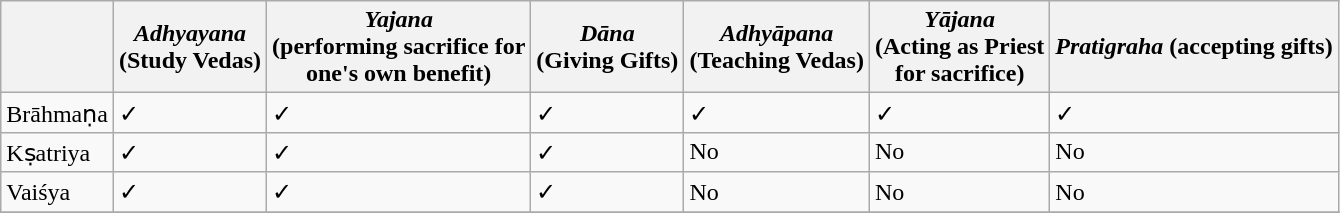<table class="wikitable">
<tr>
<th></th>
<th><em>Adhyayana</em><br>(Study Vedas)</th>
<th><em>Yajana</em><br>(performing sacrifice for<br> one's own benefit)</th>
<th><em>Dāna</em><br>(Giving Gifts)</th>
<th><em>Adhyāpana</em><br>(Teaching Vedas)</th>
<th><em>Yājana</em><br>(Acting as Priest<br>for sacrifice)</th>
<th><em>Pratigraha</em> (accepting gifts)</th>
</tr>
<tr>
<td>Brāhmaṇa</td>
<td>✓</td>
<td>✓</td>
<td>✓</td>
<td>✓</td>
<td>✓</td>
<td>✓</td>
</tr>
<tr>
<td>Kṣatriya</td>
<td>✓</td>
<td>✓</td>
<td>✓</td>
<td>No</td>
<td>No</td>
<td>No</td>
</tr>
<tr>
<td>Vaiśya</td>
<td>✓</td>
<td>✓</td>
<td>✓</td>
<td>No</td>
<td>No</td>
<td>No</td>
</tr>
<tr>
</tr>
<tr>
</tr>
</table>
